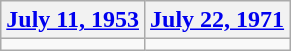<table class=wikitable>
<tr>
<th><a href='#'>July 11, 1953</a></th>
<th><a href='#'>July 22, 1971</a></th>
</tr>
<tr>
<td></td>
<td></td>
</tr>
</table>
